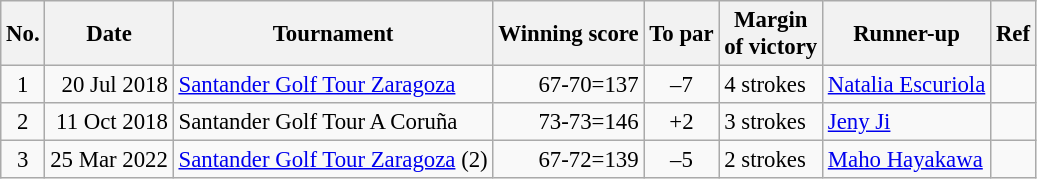<table class="wikitable" style="font-size:95%;">
<tr>
<th>No.</th>
<th>Date</th>
<th>Tournament</th>
<th>Winning score</th>
<th>To par</th>
<th>Margin<br>of victory</th>
<th>Runner-up</th>
<th>Ref</th>
</tr>
<tr>
<td align=center>1</td>
<td align=right>20 Jul 2018</td>
<td><a href='#'>Santander Golf Tour Zaragoza</a></td>
<td align=right>67-70=137</td>
<td align=center>–7</td>
<td>4 strokes</td>
<td> <a href='#'>Natalia Escuriola</a></td>
<td></td>
</tr>
<tr>
<td align=center>2</td>
<td align=right>11 Oct 2018</td>
<td>Santander Golf Tour A Coruña</td>
<td align=right>73-73=146</td>
<td align=center>+2</td>
<td>3 strokes</td>
<td> <a href='#'>Jeny Ji</a></td>
<td></td>
</tr>
<tr>
<td align=center>3</td>
<td align=right>25 Mar 2022</td>
<td><a href='#'>Santander Golf Tour Zaragoza</a> (2)</td>
<td align=right>67-72=139</td>
<td align=center>–5</td>
<td>2 strokes</td>
<td> <a href='#'>Maho Hayakawa</a></td>
<td></td>
</tr>
</table>
